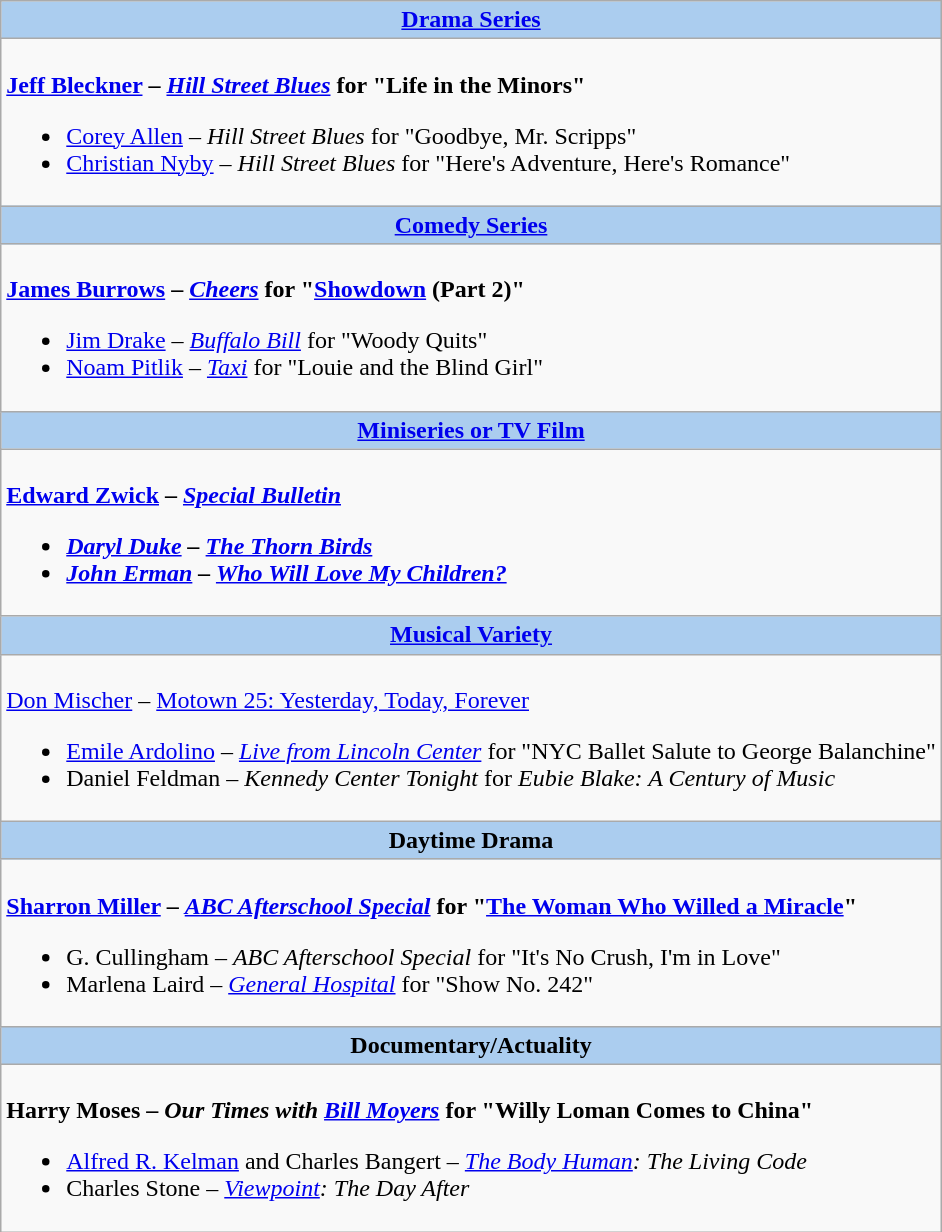<table class=wikitable style="width="100%">
<tr>
<th colspan="2" style="background:#abcdef;"><a href='#'>Drama Series</a></th>
</tr>
<tr>
<td colspan="2" style="vertical-align:top;"><br><strong><a href='#'>Jeff Bleckner</a> – <em><a href='#'>Hill Street Blues</a></em> for "Life in the Minors"</strong><ul><li><a href='#'>Corey Allen</a> – <em>Hill Street Blues</em> for "Goodbye, Mr. Scripps"</li><li><a href='#'>Christian Nyby</a> – <em>Hill Street Blues</em> for "Here's Adventure, Here's Romance"</li></ul></td>
</tr>
<tr>
<th colspan="2" style="background:#abcdef;"><a href='#'>Comedy Series</a></th>
</tr>
<tr>
<td colspan="2" style="vertical-align:top;"><br><strong><a href='#'>James Burrows</a> – <em><a href='#'>Cheers</a></em> for "<a href='#'>Showdown</a> (Part 2)"</strong><ul><li><a href='#'>Jim Drake</a> – <em><a href='#'>Buffalo Bill</a></em> for "Woody Quits"</li><li><a href='#'>Noam Pitlik</a> – <em><a href='#'>Taxi</a></em> for "Louie and the Blind Girl"</li></ul></td>
</tr>
<tr>
<th colspan="2" style="background:#abcdef;"><a href='#'>Miniseries or TV Film</a></th>
</tr>
<tr>
<td colspan="2" style="vertical-align:top;"><br><strong><a href='#'>Edward Zwick</a> – <em><a href='#'>Special Bulletin</a><strong><em><ul><li><a href='#'>Daryl Duke</a> – </em><a href='#'>The Thorn Birds</a><em></li><li><a href='#'>John Erman</a> – </em><a href='#'>Who Will Love My Children?</a><em></li></ul></td>
</tr>
<tr>
<th colspan="2" style="background:#abcdef;"><a href='#'>Musical Variety</a></th>
</tr>
<tr>
<td colspan="2" style="vertical-align:top;"><br></strong><a href='#'>Don Mischer</a> – </em><a href='#'>Motown 25: Yesterday, Today, Forever</a></em></strong><ul><li><a href='#'>Emile Ardolino</a> – <em><a href='#'>Live from Lincoln Center</a></em> for "NYC Ballet Salute to George Balanchine"</li><li>Daniel Feldman – <em>Kennedy Center Tonight</em> for <em>Eubie Blake: A Century of Music</em></li></ul></td>
</tr>
<tr>
<th colspan="2" style="background:#abcdef;">Daytime Drama</th>
</tr>
<tr>
<td colspan="2" style="vertical-align:top;"><br><strong><a href='#'>Sharron Miller</a> – <em><a href='#'>ABC Afterschool Special</a></em> for "<a href='#'>The Woman Who Willed a Miracle</a>"</strong><ul><li>G. Cullingham – <em>ABC Afterschool Special</em> for "It's No Crush, I'm in Love"</li><li>Marlena Laird – <em><a href='#'>General Hospital</a></em> for "Show No. 242"</li></ul></td>
</tr>
<tr>
<th colspan="2" style="background:#abcdef;">Documentary/Actuality</th>
</tr>
<tr>
<td colspan="2" style="vertical-align:top;"><br><strong>Harry Moses – <em>Our Times with <a href='#'>Bill Moyers</a></em> for "Willy Loman Comes to China"</strong><ul><li><a href='#'>Alfred R. Kelman</a> and Charles Bangert – <em><a href='#'>The Body Human</a>: The Living Code</em></li><li>Charles Stone – <em><a href='#'>Viewpoint</a>: The Day After</em></li></ul></td>
</tr>
</table>
